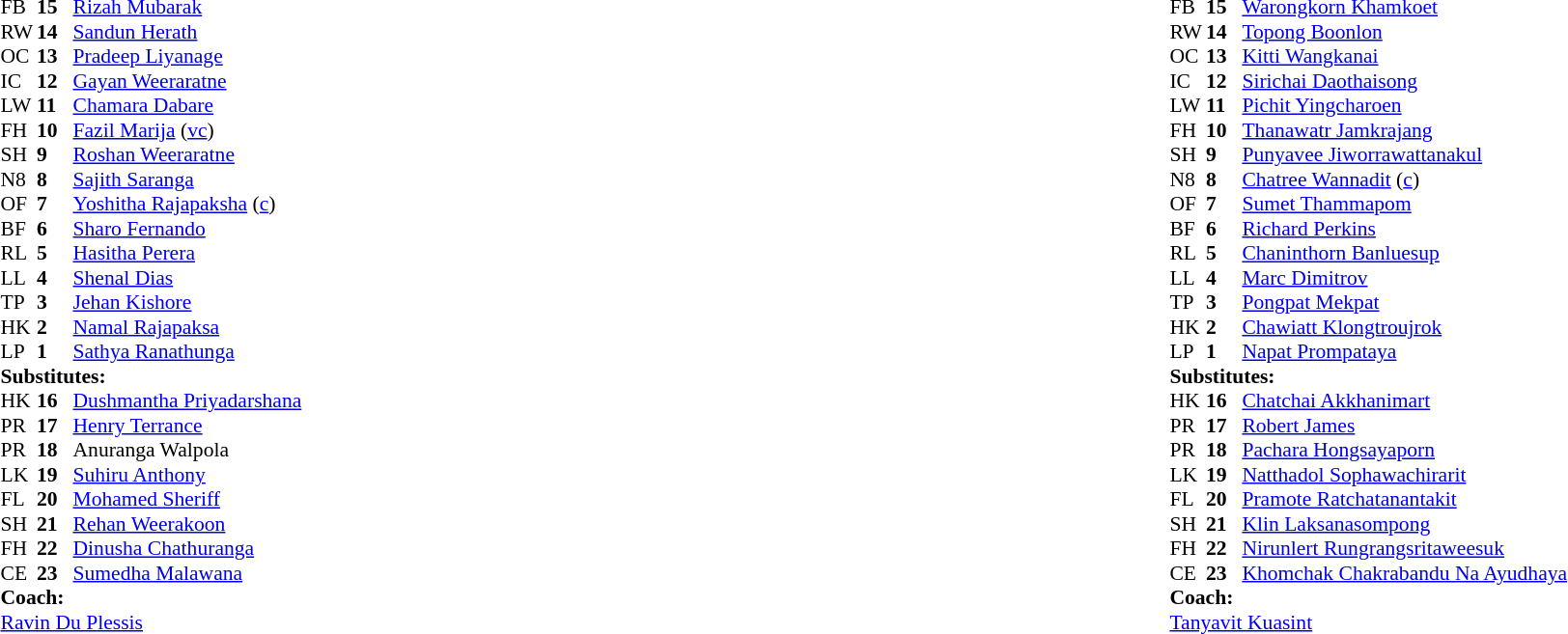<table style="width:100%;">
<tr>
<td style="vertical-align:top; width:50%;"><br><table style="font-size: 90%" cellspacing="0" cellpadding="0">
<tr>
<th width="25"></th>
<th width="25"></th>
</tr>
<tr>
<td>FB</td>
<td><strong>15</strong></td>
<td><a href='#'>Rizah Mubarak</a></td>
<td></td>
<td></td>
</tr>
<tr>
<td>RW</td>
<td><strong>14</strong></td>
<td><a href='#'>Sandun Herath</a></td>
</tr>
<tr>
<td>OC</td>
<td><strong>13</strong></td>
<td><a href='#'>Pradeep Liyanage</a></td>
</tr>
<tr>
<td>IC</td>
<td><strong>12</strong></td>
<td><a href='#'>Gayan Weeraratne</a></td>
<td></td>
<td></td>
</tr>
<tr>
<td>LW</td>
<td><strong>11</strong></td>
<td><a href='#'>Chamara Dabare</a></td>
</tr>
<tr>
<td>FH</td>
<td><strong>10</strong></td>
<td><a href='#'>Fazil Marija</a> (<a href='#'>vc</a>)</td>
</tr>
<tr>
<td>SH</td>
<td><strong>9</strong></td>
<td><a href='#'>Roshan Weeraratne</a></td>
<td></td>
<td></td>
</tr>
<tr>
<td>N8</td>
<td><strong>8</strong></td>
<td><a href='#'>Sajith Saranga</a></td>
<td></td>
<td></td>
</tr>
<tr>
<td>OF</td>
<td><strong>7</strong></td>
<td><a href='#'>Yoshitha Rajapaksha</a> (<a href='#'>c</a>)</td>
<td></td>
<td></td>
</tr>
<tr>
<td>BF</td>
<td><strong>6</strong></td>
<td><a href='#'>Sharo Fernando</a></td>
</tr>
<tr>
<td>RL</td>
<td><strong>5</strong></td>
<td><a href='#'>Hasitha Perera</a></td>
<td></td>
<td></td>
</tr>
<tr>
<td>LL</td>
<td><strong>4</strong></td>
<td><a href='#'>Shenal Dias</a></td>
</tr>
<tr>
<td>TP</td>
<td><strong>3</strong></td>
<td><a href='#'>Jehan Kishore</a></td>
<td></td>
<td></td>
</tr>
<tr>
<td>HK</td>
<td><strong>2</strong></td>
<td><a href='#'>Namal Rajapaksa</a></td>
</tr>
<tr>
<td>LP</td>
<td><strong>1</strong></td>
<td><a href='#'>Sathya Ranathunga</a></td>
<td></td>
<td></td>
</tr>
<tr>
<td colspan=3><strong>Substitutes:</strong></td>
</tr>
<tr>
<td>HK</td>
<td><strong>16</strong></td>
<td><a href='#'>Dushmantha Priyadarshana</a></td>
<td></td>
<td></td>
</tr>
<tr>
<td>PR</td>
<td><strong>17</strong></td>
<td><a href='#'>Henry Terrance</a></td>
<td></td>
<td></td>
</tr>
<tr>
<td>PR</td>
<td><strong>18</strong></td>
<td>Anuranga Walpola</td>
<td></td>
<td></td>
</tr>
<tr>
<td>LK</td>
<td><strong>19</strong></td>
<td><a href='#'>Suhiru Anthony</a></td>
<td></td>
<td></td>
</tr>
<tr>
<td>FL</td>
<td><strong>20</strong></td>
<td><a href='#'>Mohamed Sheriff</a></td>
<td></td>
<td></td>
</tr>
<tr>
<td>SH</td>
<td><strong>21</strong></td>
<td><a href='#'>Rehan Weerakoon</a></td>
<td></td>
<td></td>
</tr>
<tr>
<td>FH</td>
<td><strong>22</strong></td>
<td><a href='#'>Dinusha Chathuranga</a></td>
<td></td>
<td></td>
</tr>
<tr>
<td>CE</td>
<td><strong>23</strong></td>
<td><a href='#'>Sumedha Malawana</a></td>
<td></td>
<td></td>
</tr>
<tr>
<td colspan="3"><strong>Coach:</strong></td>
</tr>
<tr>
<td colspan="4"> <a href='#'>Ravin Du Plessis</a></td>
</tr>
</table>
</td>
<td style="vertical-align:top; width:50%;"><br><table cellspacing="0" cellpadding="0" style="font-size:90%; margin:auto;">
<tr>
<th width="25"></th>
<th width="25"></th>
</tr>
<tr>
<td>FB</td>
<td><strong>15</strong></td>
<td><a href='#'>Warongkorn Khamkoet</a></td>
</tr>
<tr>
<td>RW</td>
<td><strong>14</strong></td>
<td><a href='#'>Topong Boonlon</a></td>
<td></td>
<td></td>
</tr>
<tr>
<td>OC</td>
<td><strong>13</strong></td>
<td><a href='#'>Kitti Wangkanai</a></td>
<td></td>
<td></td>
</tr>
<tr>
<td>IC</td>
<td><strong>12</strong></td>
<td><a href='#'>Sirichai Daothaisong</a></td>
</tr>
<tr>
<td>LW</td>
<td><strong>11</strong></td>
<td><a href='#'>Pichit Yingcharoen</a></td>
</tr>
<tr>
<td>FH</td>
<td><strong>10</strong></td>
<td><a href='#'>Thanawatr Jamkrajang</a></td>
</tr>
<tr>
<td>SH</td>
<td><strong>9</strong></td>
<td><a href='#'>Punyavee Jiworrawattanakul</a></td>
</tr>
<tr>
<td>N8</td>
<td><strong>8</strong></td>
<td><a href='#'>Chatree Wannadit</a> (<a href='#'>c</a>)</td>
<td></td>
<td></td>
</tr>
<tr>
<td>OF</td>
<td><strong>7</strong></td>
<td><a href='#'>Sumet Thammapom</a></td>
</tr>
<tr>
<td>BF</td>
<td><strong>6</strong></td>
<td><a href='#'>Richard Perkins</a></td>
</tr>
<tr>
<td>RL</td>
<td><strong>5</strong></td>
<td><a href='#'>Chaninthorn Banluesup</a></td>
<td></td>
<td></td>
</tr>
<tr>
<td>LL</td>
<td><strong>4</strong></td>
<td><a href='#'>Marc Dimitrov</a></td>
</tr>
<tr>
<td>TP</td>
<td><strong>3</strong></td>
<td><a href='#'>Pongpat Mekpat</a></td>
<td></td>
<td></td>
</tr>
<tr>
<td>HK</td>
<td><strong>2</strong></td>
<td><a href='#'>Chawiatt Klongtroujrok</a></td>
<td></td>
<td></td>
</tr>
<tr>
<td>LP</td>
<td><strong>1</strong></td>
<td><a href='#'>Napat Prompataya</a></td>
</tr>
<tr>
<td colspan=3><strong>Substitutes:</strong></td>
</tr>
<tr>
<td>HK</td>
<td><strong>16</strong></td>
<td><a href='#'>Chatchai Akkhanimart</a></td>
<td></td>
<td></td>
</tr>
<tr>
<td>PR</td>
<td><strong>17</strong></td>
<td><a href='#'>Robert James</a></td>
<td></td>
<td></td>
</tr>
<tr>
<td>PR</td>
<td><strong>18</strong></td>
<td><a href='#'>Pachara Hongsayaporn</a></td>
<td></td>
<td></td>
</tr>
<tr>
<td>LK</td>
<td><strong>19</strong></td>
<td><a href='#'>Natthadol Sophawachirarit</a></td>
<td></td>
<td></td>
</tr>
<tr>
<td>FL</td>
<td><strong>20</strong></td>
<td><a href='#'>Pramote Ratchatanantakit</a></td>
<td></td>
<td></td>
</tr>
<tr>
<td>SH</td>
<td><strong>21</strong></td>
<td><a href='#'>Klin Laksanasompong</a></td>
</tr>
<tr>
<td>FH</td>
<td><strong>22</strong></td>
<td><a href='#'>Nirunlert Rungrangsritaweesuk</a></td>
<td></td>
<td></td>
</tr>
<tr>
<td>CE</td>
<td><strong>23</strong></td>
<td><a href='#'>Khomchak Chakrabandu Na Ayudhaya</a></td>
</tr>
<tr>
<td colspan="3"><strong>Coach:</strong></td>
</tr>
<tr>
<td colspan="4"> <a href='#'>Tanyavit Kuasint</a></td>
</tr>
</table>
</td>
</tr>
</table>
